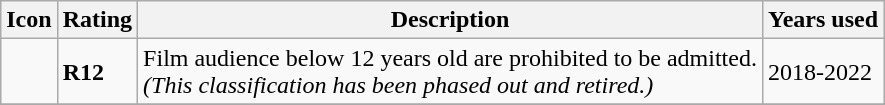<table class="wikitable">
<tr>
<th>Icon</th>
<th>Rating</th>
<th>Description</th>
<th>Years used</th>
</tr>
<tr>
<td></td>
<td><strong>R12</strong></td>
<td>Film audience below 12 years old are prohibited to be admitted.<br><em>(This classification has been phased out and retired.)</em></td>
<td>2018-2022</td>
</tr>
<tr>
</tr>
</table>
